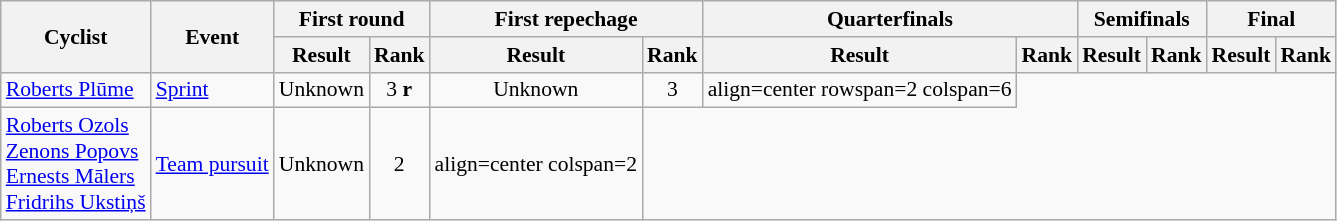<table class=wikitable style="font-size:90%">
<tr>
<th rowspan=2>Cyclist</th>
<th rowspan=2>Event</th>
<th colspan=2>First round</th>
<th colspan=2>First repechage</th>
<th colspan=2>Quarterfinals</th>
<th colspan=2>Semifinals</th>
<th colspan=2>Final</th>
</tr>
<tr>
<th>Result</th>
<th>Rank</th>
<th>Result</th>
<th>Rank</th>
<th>Result</th>
<th>Rank</th>
<th>Result</th>
<th>Rank</th>
<th>Result</th>
<th>Rank</th>
</tr>
<tr>
<td><a href='#'>Roberts Plūme</a></td>
<td><a href='#'>Sprint</a></td>
<td align=center>Unknown</td>
<td align=center>3 <strong>r</strong></td>
<td align=center>Unknown</td>
<td align=center>3</td>
<td>align=center rowspan=2 colspan=6 </td>
</tr>
<tr>
<td><a href='#'>Roberts Ozols</a> <br> <a href='#'>Zenons Popovs</a> <br> <a href='#'>Ernests Mālers</a> <br> <a href='#'>Fridrihs Ukstiņš</a></td>
<td><a href='#'>Team pursuit</a></td>
<td align=center>Unknown</td>
<td align=center>2</td>
<td>align=center colspan=2 </td>
</tr>
</table>
